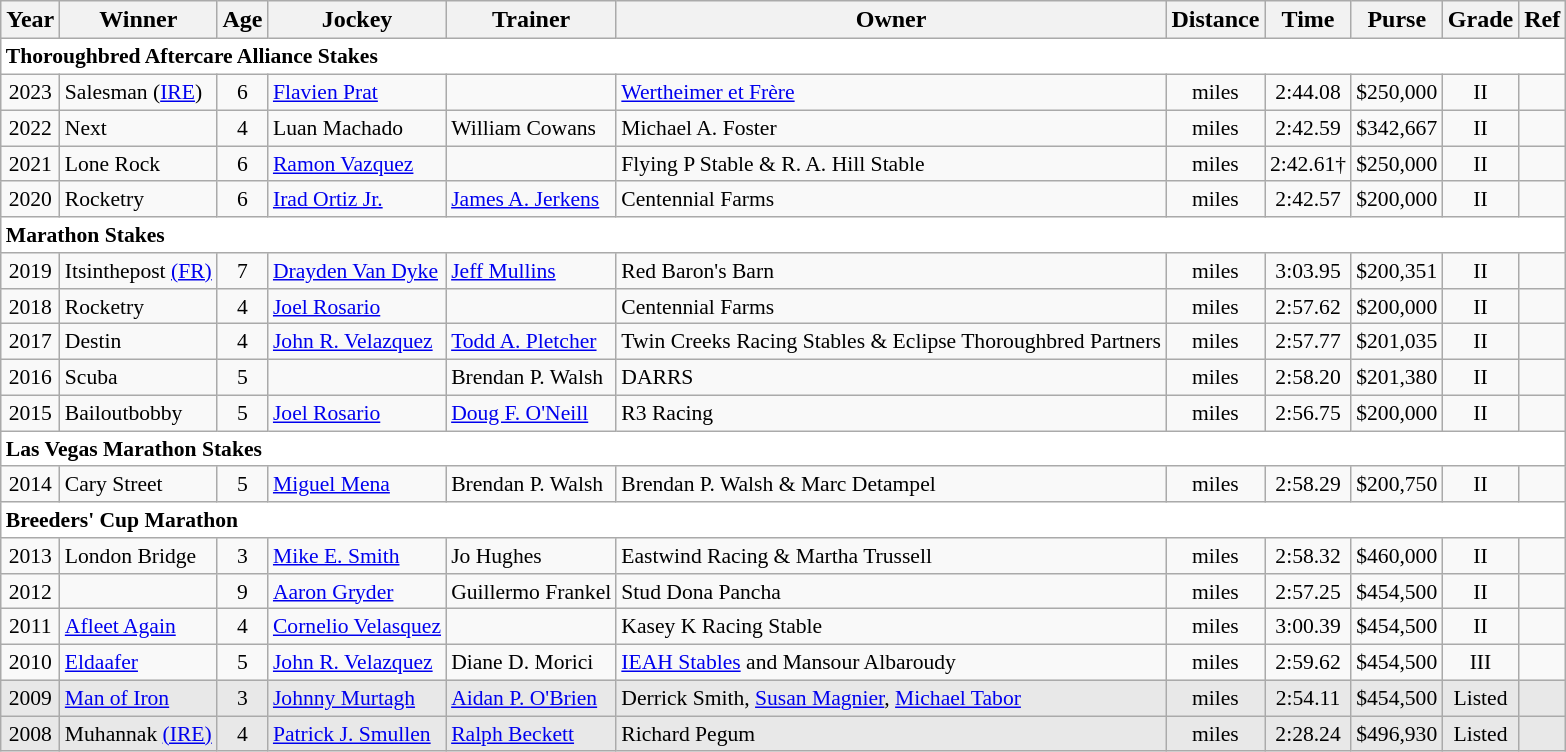<table class="wikitable sortable">
<tr>
<th>Year</th>
<th>Winner</th>
<th>Age</th>
<th>Jockey</th>
<th>Trainer</th>
<th>Owner</th>
<th>Distance</th>
<th>Time</th>
<th>Purse</th>
<th>Grade</th>
<th>Ref</th>
</tr>
<tr style="font-size:90%; background-color:white">
<td colspan="11" align="left"><strong>Thoroughbred Aftercare Alliance Stakes</strong></td>
</tr>
<tr style="font-size:90%;">
<td align="center">2023</td>
<td>Salesman (<a href='#'>IRE</a>)</td>
<td align="center">6</td>
<td><a href='#'>Flavien Prat</a></td>
<td></td>
<td><a href='#'>Wertheimer et Frère</a></td>
<td align="center"> miles</td>
<td align="center">2:44.08</td>
<td align="center">$250,000</td>
<td align="center">II</td>
<td></td>
</tr>
<tr style="font-size:90%;">
<td align="center">2022</td>
<td>Next</td>
<td align="center">4</td>
<td>Luan Machado</td>
<td>William Cowans</td>
<td>Michael A. Foster</td>
<td align="center"> miles</td>
<td align="center">2:42.59</td>
<td align="center">$342,667</td>
<td align="center">II</td>
<td></td>
</tr>
<tr style="font-size:90%;">
<td align="center">2021</td>
<td>Lone Rock</td>
<td align="center">6</td>
<td><a href='#'>Ramon Vazquez</a></td>
<td></td>
<td>Flying P Stable & R. A. Hill Stable</td>
<td align="center"> miles</td>
<td align="center">2:42.61†</td>
<td align="center">$250,000</td>
<td align="center">II</td>
<td></td>
</tr>
<tr style="font-size:90%;">
<td align="center">2020</td>
<td>Rocketry</td>
<td align="center">6</td>
<td><a href='#'>Irad Ortiz Jr.</a></td>
<td><a href='#'>James A. Jerkens</a></td>
<td>Centennial Farms</td>
<td align="center"> miles</td>
<td align="center">2:42.57</td>
<td align="center">$200,000</td>
<td align="center">II</td>
<td></td>
</tr>
<tr style="font-size:90%; background-color:white">
<td colspan="11" align="left"><strong>Marathon Stakes</strong></td>
</tr>
<tr style="font-size:90%;">
<td align="center">2019</td>
<td>Itsinthepost <a href='#'>(FR)</a></td>
<td align="center">7</td>
<td><a href='#'>Drayden Van Dyke</a></td>
<td><a href='#'>Jeff Mullins</a></td>
<td>Red Baron's Barn</td>
<td align="center"> miles</td>
<td align="center">3:03.95</td>
<td align="center">$200,351</td>
<td align="center">II</td>
<td></td>
</tr>
<tr style="font-size:90%;">
<td align="center">2018</td>
<td>Rocketry</td>
<td align="center">4</td>
<td><a href='#'>Joel Rosario</a></td>
<td></td>
<td>Centennial Farms</td>
<td align="center"> miles</td>
<td align="center">2:57.62</td>
<td align="center">$200,000</td>
<td align="center">II</td>
<td></td>
</tr>
<tr style="font-size:90%;">
<td align="center">2017</td>
<td>Destin</td>
<td align="center">4</td>
<td><a href='#'>John R. Velazquez</a></td>
<td><a href='#'>Todd A. Pletcher</a></td>
<td>Twin Creeks Racing Stables & Eclipse Thoroughbred Partners</td>
<td align="center"> miles</td>
<td align="center">2:57.77</td>
<td align="center">$201,035</td>
<td align="center">II</td>
<td></td>
</tr>
<tr style="font-size:90%;">
<td align="center">2016</td>
<td>Scuba</td>
<td align="center">5</td>
<td></td>
<td>Brendan P. Walsh</td>
<td>DARRS</td>
<td align="center"> miles</td>
<td align="center">2:58.20</td>
<td align="center">$201,380</td>
<td align="center">II</td>
<td></td>
</tr>
<tr style="font-size:90%;">
<td align="center">2015</td>
<td>Bailoutbobby</td>
<td align="center">5</td>
<td><a href='#'>Joel Rosario</a></td>
<td><a href='#'>Doug F. O'Neill</a></td>
<td>R3 Racing</td>
<td align="center"> miles</td>
<td align="center">2:56.75</td>
<td align="center">$200,000</td>
<td align="center">II</td>
<td></td>
</tr>
<tr style="font-size:90%; background-color:white">
<td colspan="11" align="left"><strong>Las Vegas Marathon Stakes</strong></td>
</tr>
<tr style="font-size:90%;">
<td align="center">2014</td>
<td>Cary Street</td>
<td align="center">5</td>
<td><a href='#'>Miguel Mena</a></td>
<td>Brendan P. Walsh</td>
<td>Brendan P. Walsh & Marc Detampel</td>
<td align="center"> miles</td>
<td align="center">2:58.29</td>
<td align="center">$200,750</td>
<td align="center">II</td>
<td></td>
</tr>
<tr style="font-size:90%; background-color:white">
<td colspan="11" align="left"><strong>Breeders' Cup Marathon</strong></td>
</tr>
<tr style="font-size:90%;">
<td align="center">2013</td>
<td>London Bridge</td>
<td align="center">3</td>
<td><a href='#'>Mike E. Smith</a></td>
<td>Jo Hughes</td>
<td>Eastwind Racing & Martha Trussell</td>
<td align="center"> miles</td>
<td align="center">2:58.32</td>
<td align="center">$460,000</td>
<td align="center">II</td>
<td></td>
</tr>
<tr style="font-size:90%;">
<td align="center">2012</td>
<td></td>
<td align="center">9</td>
<td><a href='#'>Aaron Gryder</a></td>
<td>Guillermo Frankel</td>
<td>Stud Dona Pancha</td>
<td align="center"> miles</td>
<td align="center">2:57.25</td>
<td align="center">$454,500</td>
<td align="center">II</td>
<td></td>
</tr>
<tr style="font-size:90%;">
<td align="center">2011</td>
<td><a href='#'>Afleet Again</a></td>
<td align="center">4</td>
<td><a href='#'>Cornelio Velasquez</a></td>
<td></td>
<td>Kasey K Racing Stable</td>
<td align="center"> miles</td>
<td align="center">3:00.39</td>
<td align="center">$454,500</td>
<td align="center">II</td>
<td></td>
</tr>
<tr style="font-size:90%;">
<td align="center">2010</td>
<td><a href='#'>Eldaafer</a></td>
<td align="center">5</td>
<td><a href='#'>John R. Velazquez</a></td>
<td>Diane D. Morici</td>
<td><a href='#'>IEAH Stables</a> and Mansour Albaroudy</td>
<td align="center"> miles</td>
<td align="center">2:59.62</td>
<td align="center">$454,500</td>
<td align="center">III</td>
<td></td>
</tr>
<tr style="font-size:90%; background-color:#E8E8E8">
<td align="center">2009</td>
<td><a href='#'>Man of Iron</a></td>
<td align="center">3</td>
<td><a href='#'>Johnny Murtagh</a></td>
<td><a href='#'>Aidan P. O'Brien</a></td>
<td>Derrick Smith, <a href='#'>Susan Magnier</a>, <a href='#'>Michael Tabor</a></td>
<td align="center"> miles</td>
<td align="center">2:54.11</td>
<td align="center">$454,500</td>
<td align="center">Listed</td>
<td></td>
</tr>
<tr style="font-size:90%; background-color:#E8E8E8">
<td align="center">2008</td>
<td>Muhannak <a href='#'>(IRE)</a></td>
<td align="center">4</td>
<td><a href='#'>Patrick J. Smullen</a></td>
<td><a href='#'>Ralph Beckett</a></td>
<td>Richard Pegum</td>
<td align="center"> miles</td>
<td align="center">2:28.24</td>
<td align="center">$496,930</td>
<td align="center">Listed</td>
<td></td>
</tr>
</table>
